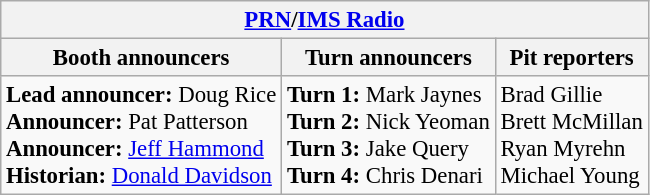<table class="wikitable" style="font-size: 95%">
<tr>
<th colspan="3"><a href='#'>PRN</a>/<a href='#'>IMS Radio</a></th>
</tr>
<tr>
<th>Booth announcers</th>
<th>Turn announcers</th>
<th>Pit reporters</th>
</tr>
<tr>
<td><strong>Lead announcer:</strong> Doug Rice<br><strong>Announcer:</strong> Pat Patterson<br><strong>Announcer:</strong> <a href='#'>Jeff Hammond</a><br><strong>Historian:</strong> <a href='#'>Donald Davidson</a></td>
<td><strong>Turn 1:</strong> Mark Jaynes <br><strong>Turn 2:</strong> Nick Yeoman<br><strong>Turn 3:</strong> Jake Query<br><strong>Turn 4:</strong> Chris Denari</td>
<td>Brad Gillie<br>Brett McMillan<br>Ryan Myrehn<br>Michael Young</td>
</tr>
</table>
